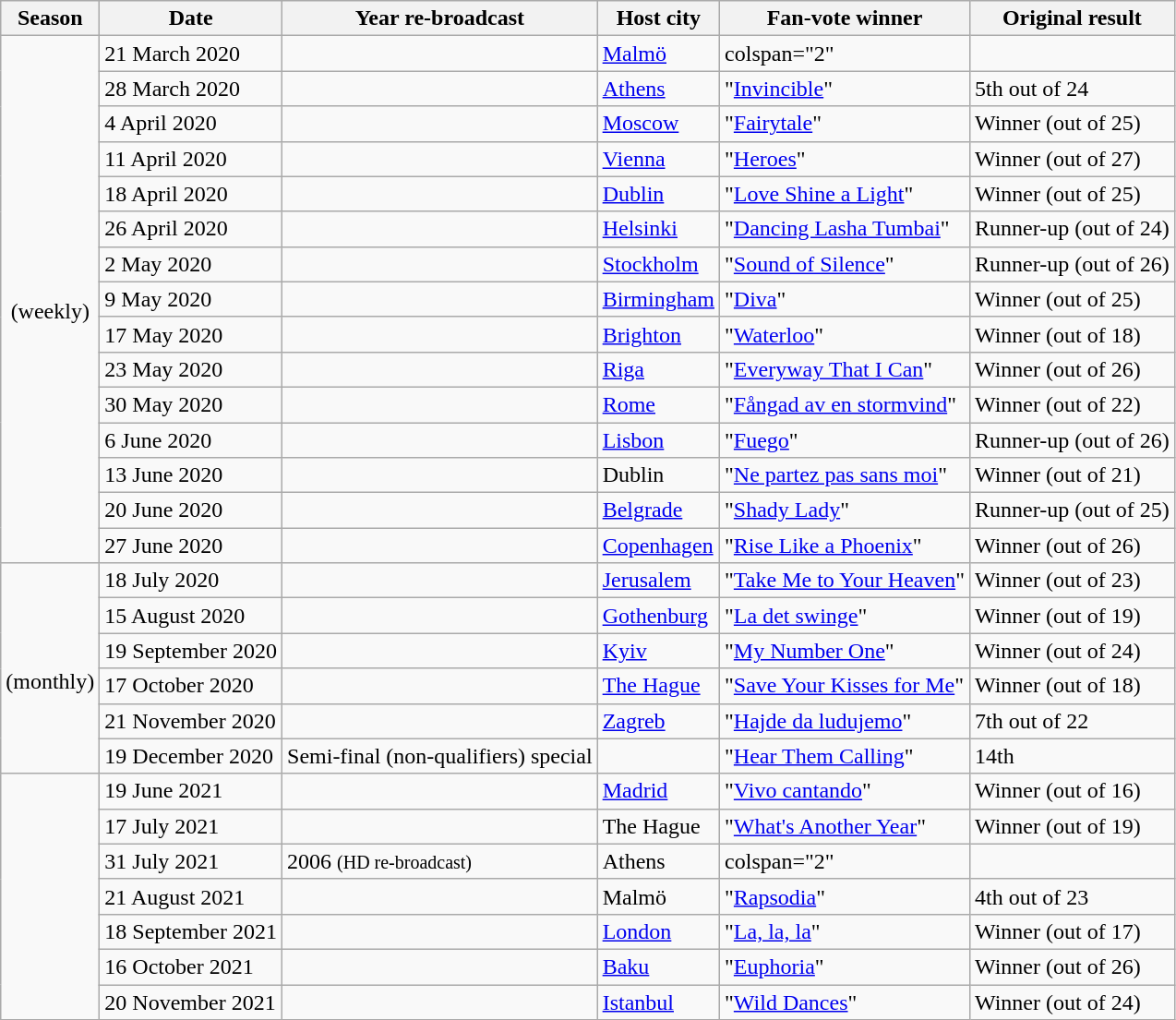<table class="wikitable">
<tr>
<th scope="col">Season</th>
<th scope="col">Date</th>
<th scope="col">Year re-broadcast</th>
<th scope="col">Host city</th>
<th scope="col">Fan-vote winner</th>
<th scope="col">Original result</th>
</tr>
<tr>
<td rowspan="15" style="text-align:center;"><br>(weekly)</td>
<td>21 March 2020</td>
<td></td>
<td> <a href='#'>Malmö</a></td>
<td>colspan="2" </td>
</tr>
<tr>
<td>28 March 2020</td>
<td></td>
<td> <a href='#'>Athens</a></td>
<td> "<a href='#'>Invincible</a>"</td>
<td>5th out of 24</td>
</tr>
<tr>
<td>4 April 2020</td>
<td></td>
<td> <a href='#'>Moscow</a></td>
<td> "<a href='#'>Fairytale</a>"</td>
<td>Winner (out of 25)</td>
</tr>
<tr>
<td>11 April 2020</td>
<td></td>
<td> <a href='#'>Vienna</a></td>
<td> "<a href='#'>Heroes</a>"</td>
<td>Winner (out of 27)</td>
</tr>
<tr>
<td>18 April 2020</td>
<td></td>
<td> <a href='#'>Dublin</a></td>
<td> "<a href='#'>Love Shine a Light</a>"</td>
<td>Winner (out of 25)</td>
</tr>
<tr>
<td>26 April 2020</td>
<td></td>
<td> <a href='#'>Helsinki</a></td>
<td> "<a href='#'>Dancing Lasha Tumbai</a>"</td>
<td>Runner-up (out of 24)</td>
</tr>
<tr>
<td>2 May 2020</td>
<td></td>
<td> <a href='#'>Stockholm</a></td>
<td> "<a href='#'>Sound of Silence</a>"</td>
<td>Runner-up (out of 26)</td>
</tr>
<tr>
<td>9 May 2020</td>
<td></td>
<td> <a href='#'>Birmingham</a></td>
<td> "<a href='#'>Diva</a>"</td>
<td>Winner (out of 25)</td>
</tr>
<tr>
<td>17 May 2020</td>
<td></td>
<td> <a href='#'>Brighton</a></td>
<td> "<a href='#'>Waterloo</a>"</td>
<td>Winner (out of 18)</td>
</tr>
<tr>
<td>23 May 2020</td>
<td></td>
<td> <a href='#'>Riga</a></td>
<td> "<a href='#'>Everyway That I Can</a>"</td>
<td>Winner (out of 26)</td>
</tr>
<tr>
<td>30 May 2020</td>
<td></td>
<td> <a href='#'>Rome</a></td>
<td> "<a href='#'>Fångad av en stormvind</a>"</td>
<td>Winner (out of 22)</td>
</tr>
<tr>
<td>6 June 2020</td>
<td></td>
<td> <a href='#'>Lisbon</a></td>
<td> "<a href='#'>Fuego</a>"</td>
<td>Runner-up (out of 26)</td>
</tr>
<tr>
<td>13 June 2020</td>
<td></td>
<td> Dublin</td>
<td> "<a href='#'>Ne partez pas sans moi</a>"</td>
<td>Winner (out of 21)</td>
</tr>
<tr>
<td>20 June 2020</td>
<td></td>
<td> <a href='#'>Belgrade</a></td>
<td> "<a href='#'>Shady Lady</a>"</td>
<td>Runner-up (out of 25)</td>
</tr>
<tr>
<td>27 June 2020</td>
<td></td>
<td> <a href='#'>Copenhagen</a></td>
<td> "<a href='#'>Rise Like a Phoenix</a>"</td>
<td>Winner (out of 26)</td>
</tr>
<tr>
<td rowspan="6" style="text-align:center;"><br>(monthly)</td>
<td>18 July 2020</td>
<td></td>
<td> <a href='#'>Jerusalem</a></td>
<td> "<a href='#'>Take Me to Your Heaven</a>"</td>
<td>Winner (out of 23)</td>
</tr>
<tr>
<td>15 August 2020</td>
<td></td>
<td> <a href='#'>Gothenburg</a></td>
<td> "<a href='#'>La det swinge</a>"</td>
<td>Winner (out of 19)</td>
</tr>
<tr>
<td>19 September 2020</td>
<td></td>
<td> <a href='#'>Kyiv</a></td>
<td> "<a href='#'>My Number One</a>"</td>
<td>Winner (out of 24)</td>
</tr>
<tr>
<td>17 October 2020</td>
<td></td>
<td> <a href='#'>The Hague</a></td>
<td> "<a href='#'>Save Your Kisses for Me</a>"</td>
<td>Winner (out of 18)</td>
</tr>
<tr>
<td>21 November 2020</td>
<td></td>
<td> <a href='#'>Zagreb</a></td>
<td> "<a href='#'>Hajde da ludujemo</a>"</td>
<td>7th out of 22</td>
</tr>
<tr>
<td>19 December 2020</td>
<td>Semi-final (non-qualifiers) special</td>
<td></td>
<td> "<a href='#'>Hear Them Calling</a>"</td>
<td>14th </td>
</tr>
<tr>
<td rowspan="7"></td>
<td>19 June 2021</td>
<td></td>
<td> <a href='#'>Madrid</a></td>
<td> "<a href='#'>Vivo cantando</a>"</td>
<td>Winner (out of 16)</td>
</tr>
<tr>
<td>17 July 2021</td>
<td></td>
<td> The Hague</td>
<td> "<a href='#'>What's Another Year</a>"</td>
<td>Winner (out of 19)</td>
</tr>
<tr>
<td>31 July 2021</td>
<td>2006 <small>(HD re-broadcast)</small></td>
<td> Athens</td>
<td>colspan="2" </td>
</tr>
<tr>
<td>21 August 2021</td>
<td></td>
<td> Malmö</td>
<td> "<a href='#'>Rapsodia</a>"</td>
<td>4th out of 23</td>
</tr>
<tr>
<td>18 September 2021</td>
<td></td>
<td> <a href='#'>London</a></td>
<td> "<a href='#'>La, la, la</a>"</td>
<td>Winner (out of 17)</td>
</tr>
<tr>
<td>16 October 2021</td>
<td></td>
<td> <a href='#'>Baku</a></td>
<td> "<a href='#'>Euphoria</a>"</td>
<td>Winner (out of 26)</td>
</tr>
<tr>
<td>20 November 2021</td>
<td></td>
<td> <a href='#'>Istanbul</a></td>
<td> "<a href='#'>Wild Dances</a>"</td>
<td>Winner (out of 24)</td>
</tr>
</table>
